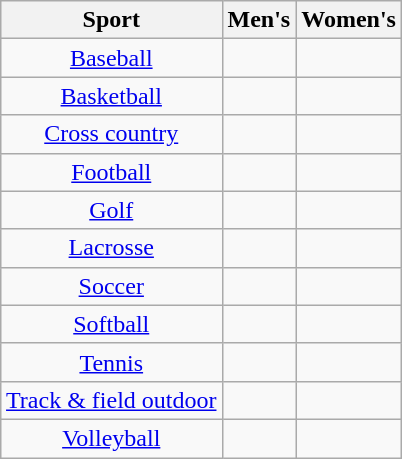<table class="wikitable" style="margin:auto; text-align:center">
<tr>
<th>Sport</th>
<th>Men's</th>
<th>Women's</th>
</tr>
<tr>
<td><a href='#'>Baseball</a></td>
<td></td>
<td></td>
</tr>
<tr>
<td><a href='#'>Basketball</a></td>
<td></td>
<td></td>
</tr>
<tr>
<td><a href='#'>Cross country</a></td>
<td></td>
<td></td>
</tr>
<tr>
<td><a href='#'>Football</a></td>
<td></td>
<td></td>
</tr>
<tr>
<td><a href='#'>Golf</a></td>
<td></td>
<td></td>
</tr>
<tr>
<td><a href='#'>Lacrosse</a></td>
<td></td>
<td></td>
</tr>
<tr>
<td><a href='#'>Soccer</a></td>
<td></td>
<td></td>
</tr>
<tr>
<td><a href='#'>Softball</a></td>
<td></td>
<td></td>
</tr>
<tr>
<td><a href='#'>Tennis</a></td>
<td></td>
<td></td>
</tr>
<tr>
<td><a href='#'>Track & field outdoor</a></td>
<td></td>
<td></td>
</tr>
<tr>
<td><a href='#'>Volleyball</a></td>
<td></td>
<td></td>
</tr>
</table>
